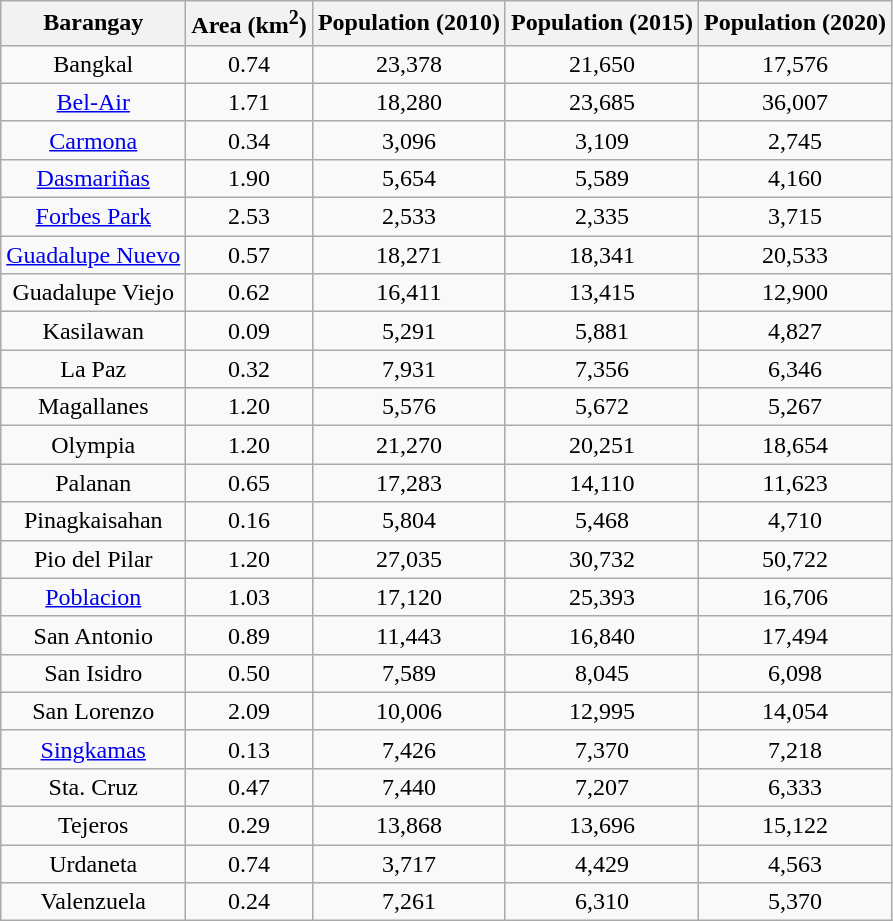<table class="wikitable sortable">
<tr>
<th>Barangay</th>
<th>Area (km<sup>2</sup>)</th>
<th>Population (2010)</th>
<th>Population (2015)</th>
<th>Population (2020)</th>
</tr>
<tr>
<td align=center>Bangkal</td>
<td align=center>0.74</td>
<td align=center>23,378</td>
<td align=center>21,650</td>
<td align=center>17,576</td>
</tr>
<tr>
<td align=center><a href='#'>Bel-Air</a></td>
<td align=center>1.71</td>
<td align=center>18,280</td>
<td align=center>23,685</td>
<td align=center>36,007</td>
</tr>
<tr>
<td align=center><a href='#'>Carmona</a></td>
<td align=center>0.34</td>
<td align=center>3,096</td>
<td align=center>3,109</td>
<td align=center>2,745</td>
</tr>
<tr>
<td align=center><a href='#'>Dasmariñas</a></td>
<td align=center>1.90</td>
<td align=center>5,654</td>
<td align=center>5,589</td>
<td align=center>4,160</td>
</tr>
<tr>
<td align=center><a href='#'>Forbes Park</a></td>
<td align=center>2.53</td>
<td align=center>2,533</td>
<td align=center>2,335</td>
<td align=center>3,715</td>
</tr>
<tr>
<td align=center><a href='#'>Guadalupe Nuevo</a></td>
<td align=center>0.57</td>
<td align=center>18,271</td>
<td align=center>18,341</td>
<td align=center>20,533</td>
</tr>
<tr>
<td align=center>Guadalupe Viejo</td>
<td align=center>0.62</td>
<td align=center>16,411</td>
<td align=center>13,415</td>
<td align=center>12,900</td>
</tr>
<tr>
<td align=center>Kasilawan</td>
<td align=center>0.09</td>
<td align=center>5,291</td>
<td align=center>5,881</td>
<td align=center>4,827</td>
</tr>
<tr>
<td align=center>La Paz</td>
<td align=center>0.32</td>
<td align=center>7,931</td>
<td align=center>7,356</td>
<td align=center>6,346</td>
</tr>
<tr>
<td align=center>Magallanes</td>
<td align=center>1.20</td>
<td align=center>5,576</td>
<td align=center>5,672</td>
<td align=center>5,267</td>
</tr>
<tr>
<td align=center>Olympia</td>
<td align=center>1.20</td>
<td align=center>21,270</td>
<td align=center>20,251</td>
<td align=center>18,654</td>
</tr>
<tr>
<td align=center>Palanan</td>
<td align=center>0.65</td>
<td align=center>17,283</td>
<td align=center>14,110</td>
<td align=center>11,623</td>
</tr>
<tr>
<td align=center>Pinagkaisahan</td>
<td align=center>0.16</td>
<td align=center>5,804</td>
<td align=center>5,468</td>
<td align=center>4,710</td>
</tr>
<tr>
<td align=center>Pio del Pilar</td>
<td align=center>1.20</td>
<td align=center>27,035</td>
<td align=center>30,732</td>
<td align=center>50,722</td>
</tr>
<tr>
<td align=center><a href='#'>Poblacion</a></td>
<td align=center>1.03</td>
<td align=center>17,120</td>
<td align=center>25,393</td>
<td align=center>16,706</td>
</tr>
<tr>
<td align=center>San Antonio</td>
<td align=center>0.89</td>
<td align=center>11,443</td>
<td align=center>16,840</td>
<td align=center>17,494</td>
</tr>
<tr>
<td align=center>San Isidro</td>
<td align=center>0.50</td>
<td align=center>7,589</td>
<td align=center>8,045</td>
<td align=center>6,098</td>
</tr>
<tr>
<td align=center>San Lorenzo</td>
<td align=center>2.09</td>
<td align=center>10,006</td>
<td align=center>12,995</td>
<td align=center>14,054</td>
</tr>
<tr>
<td align=center><a href='#'>Singkamas</a></td>
<td align=center>0.13</td>
<td align=center>7,426</td>
<td align=center>7,370</td>
<td align=center>7,218</td>
</tr>
<tr>
<td align=center>Sta. Cruz</td>
<td align=center>0.47</td>
<td align=center>7,440</td>
<td align=center>7,207</td>
<td align=center>6,333</td>
</tr>
<tr>
<td align=center>Tejeros</td>
<td align=center>0.29</td>
<td align=center>13,868</td>
<td align=center>13,696</td>
<td align=center>15,122</td>
</tr>
<tr>
<td align=center>Urdaneta</td>
<td align=center>0.74</td>
<td align=center>3,717</td>
<td align=center>4,429</td>
<td align=center>4,563</td>
</tr>
<tr>
<td align=center>Valenzuela</td>
<td align=center>0.24</td>
<td align=center>7,261</td>
<td align=center>6,310</td>
<td align=center>5,370</td>
</tr>
</table>
